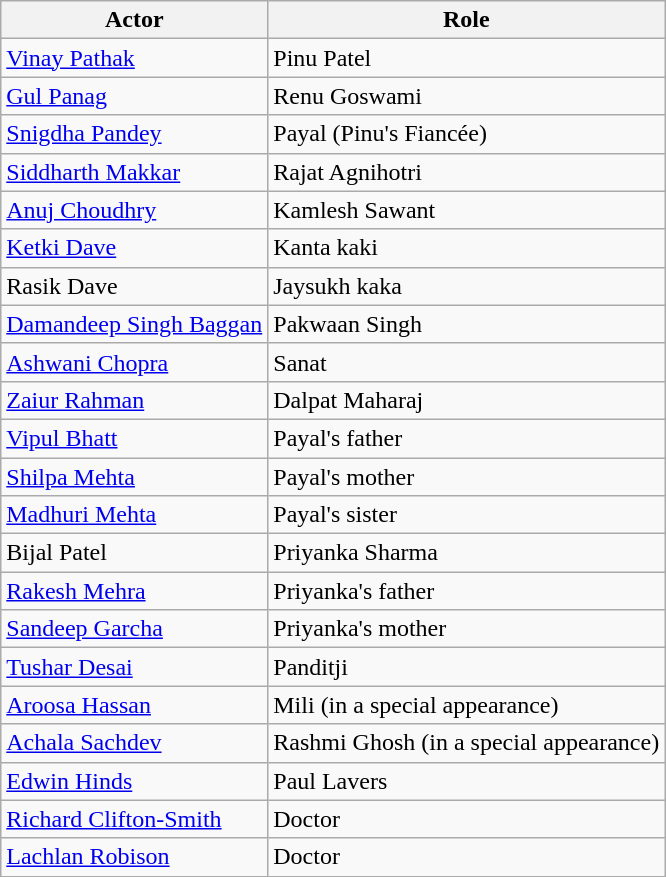<table class="wikitable">
<tr>
<th>Actor</th>
<th>Role</th>
</tr>
<tr>
<td><a href='#'>Vinay Pathak</a></td>
<td>Pinu Patel</td>
</tr>
<tr>
<td><a href='#'>Gul Panag</a></td>
<td>Renu Goswami</td>
</tr>
<tr>
<td><a href='#'>Snigdha Pandey</a></td>
<td>Payal (Pinu's Fiancée)</td>
</tr>
<tr>
<td><a href='#'>Siddharth Makkar</a></td>
<td>Rajat Agnihotri</td>
</tr>
<tr>
<td><a href='#'>Anuj Choudhry</a></td>
<td>Kamlesh Sawant</td>
</tr>
<tr>
<td><a href='#'>Ketki Dave</a></td>
<td>Kanta kaki</td>
</tr>
<tr>
<td>Rasik Dave</td>
<td>Jaysukh kaka</td>
</tr>
<tr>
<td><a href='#'>Damandeep Singh Baggan</a></td>
<td>Pakwaan Singh</td>
</tr>
<tr>
<td><a href='#'>Ashwani Chopra</a></td>
<td>Sanat</td>
</tr>
<tr>
<td><a href='#'>Zaiur Rahman</a></td>
<td>Dalpat Maharaj</td>
</tr>
<tr>
<td><a href='#'>Vipul Bhatt</a></td>
<td>Payal's father</td>
</tr>
<tr>
<td><a href='#'>Shilpa Mehta</a></td>
<td>Payal's mother</td>
</tr>
<tr>
<td><a href='#'>Madhuri Mehta</a></td>
<td>Payal's sister</td>
</tr>
<tr>
<td>Bijal Patel</td>
<td>Priyanka Sharma</td>
</tr>
<tr>
<td><a href='#'>Rakesh Mehra</a></td>
<td>Priyanka's father</td>
</tr>
<tr>
<td><a href='#'>Sandeep Garcha</a></td>
<td>Priyanka's mother</td>
</tr>
<tr>
<td><a href='#'>Tushar Desai</a></td>
<td>Panditji</td>
</tr>
<tr>
<td><a href='#'>Aroosa Hassan</a></td>
<td>Mili (in a special appearance)</td>
</tr>
<tr>
<td><a href='#'>Achala Sachdev</a></td>
<td>Rashmi Ghosh (in a special appearance)</td>
</tr>
<tr>
<td><a href='#'>Edwin Hinds</a></td>
<td>Paul Lavers</td>
</tr>
<tr>
<td><a href='#'>Richard Clifton-Smith</a></td>
<td>Doctor</td>
</tr>
<tr>
<td><a href='#'>Lachlan Robison</a></td>
<td>Doctor</td>
</tr>
</table>
